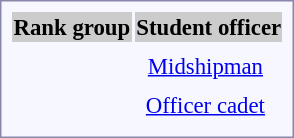<table style="border:1px solid #8888aa; background-color:#f7f8ff; padding:5px; font-size:95%; margin: 0px 12px 12px 0px; text-align:center;">
<tr bgcolor="#CCCCCC">
<th>Rank group</th>
<th colspan=2>Student officer</th>
</tr>
<tr>
<td rowspan=2><strong></strong></td>
<td></td>
<td></td>
</tr>
<tr>
<td><a href='#'>Midshipman</a></td>
</tr>
<tr>
<td rowspan=2><strong></strong></td>
<td></td>
<td></td>
</tr>
<tr>
<td><a href='#'>Officer cadet</a></td>
<td></td>
</tr>
<tr>
<td></td>
<td></td>
<td></td>
</tr>
</table>
